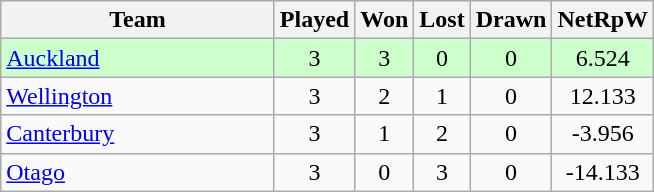<table class="wikitable" style="text-align:center;">
<tr>
<th width=175>Team</th>
<th style="width:30px;" abbr="Played">Played</th>
<th style="width:30px;" abbr="Won">Won</th>
<th style="width:30px;" abbr="Lost">Lost</th>
<th style="width:30px;" abbr="Drawn">Drawn</th>
<th style="width:30px;" abbr="NetRpW">NetRpW</th>
</tr>
<tr style="background:#cfc">
<td style="text-align:left;"><a href='#'>Auckland</a></td>
<td>3</td>
<td>3</td>
<td>0</td>
<td>0</td>
<td>6.524</td>
</tr>
<tr>
<td style="text-align:left;"><a href='#'>Wellington</a></td>
<td>3</td>
<td>2</td>
<td>1</td>
<td>0</td>
<td>12.133</td>
</tr>
<tr>
<td style="text-align:left;"><a href='#'>Canterbury</a></td>
<td>3</td>
<td>1</td>
<td>2</td>
<td>0</td>
<td>-3.956</td>
</tr>
<tr>
<td style="text-align:left;"><a href='#'>Otago</a></td>
<td>3</td>
<td>0</td>
<td>3</td>
<td>0</td>
<td>-14.133</td>
</tr>
</table>
